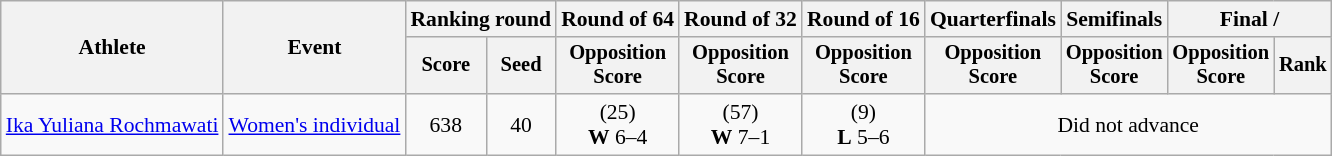<table class="wikitable" style="font-size:90%">
<tr>
<th rowspan="2">Athlete</th>
<th rowspan="2">Event</th>
<th colspan="2">Ranking round</th>
<th>Round of 64</th>
<th>Round of 32</th>
<th>Round of 16</th>
<th>Quarterfinals</th>
<th>Semifinals</th>
<th colspan="2">Final / </th>
</tr>
<tr style="font-size:95%">
<th>Score</th>
<th>Seed</th>
<th>Opposition<br>Score</th>
<th>Opposition<br>Score</th>
<th>Opposition<br>Score</th>
<th>Opposition<br>Score</th>
<th>Opposition<br>Score</th>
<th>Opposition<br>Score</th>
<th>Rank</th>
</tr>
<tr align=center>
<td align=left><a href='#'>Ika Yuliana Rochmawati</a></td>
<td align=left><a href='#'>Women's individual</a></td>
<td>638</td>
<td>40</td>
<td> (25)<br> <strong>W</strong> 6–4</td>
<td> (57)<br> <strong>W</strong> 7–1</td>
<td> (9)<br> <strong>L</strong> 5–6</td>
<td colspan=4 align=center>Did not advance</td>
</tr>
</table>
